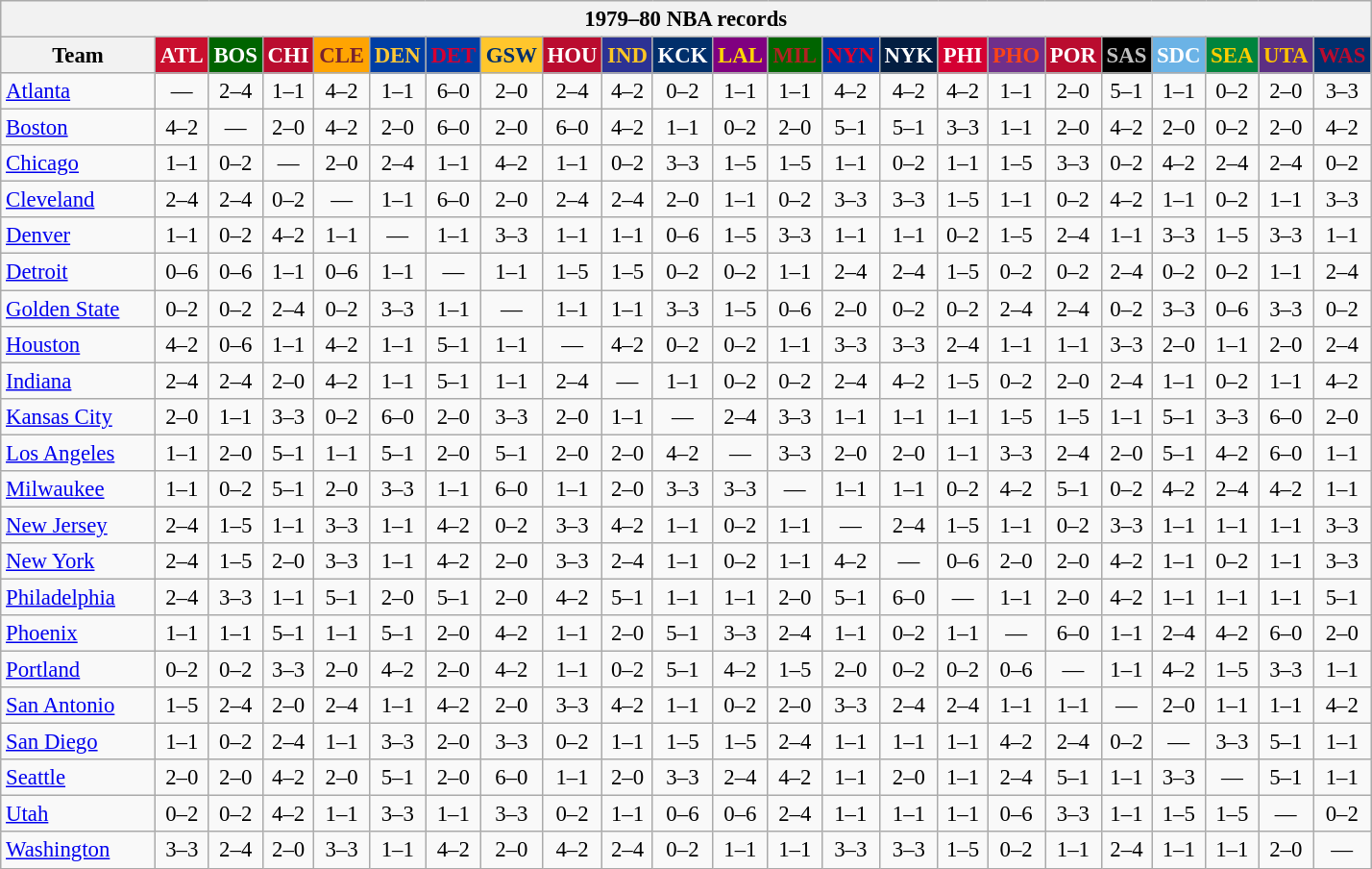<table class="wikitable" style="font-size:95%; text-align:center;">
<tr>
<th colspan=23>1979–80 NBA records</th>
</tr>
<tr>
<th width=100>Team</th>
<th style="background:#C90F2E;color:#FFFFFF;width=35">ATL</th>
<th style="background:#006400;color:#FFFFFF;width=35">BOS</th>
<th style="background:#BA0C2F;color:#FFFFFF;width=35">CHI</th>
<th style="background:#FFA402;color:#77222F;width=35">CLE</th>
<th style="background:#003EA4;color:#FDC835;width=35">DEN</th>
<th style="background:#003EA4;color:#D50032;width=35">DET</th>
<th style="background:#FFC62C;color:#012F6B;width=35">GSW</th>
<th style="background:#BA0C2F;color:#FFFFFF;width=35">HOU</th>
<th style="background:#2C3294;color:#FCC624;width=35">IND</th>
<th style="background:#012F6B;color:#FFFFFF;width=35">KCK</th>
<th style="background:#800080;color:#FFD700;width=35">LAL</th>
<th style="background:#006400;color:#B22222;width=35">MIL</th>
<th style="background:#0032A1;color:#E5002B;width=35">NYN</th>
<th style="background:#031E41;color:#FFFFFF;width=35">NYK</th>
<th style="background:#D40032;color:#FFFFFF;width=35">PHI</th>
<th style="background:#702F8B;color:#FA4417;width=35">PHO</th>
<th style="background:#BA0C2F;color:#FFFFFF;width=35">POR</th>
<th style="background:#000000;color:#C0C0C0;width=35">SAS</th>
<th style="background:#6BB3E6;color:#FFFFFF;width=35">SDC</th>
<th style="background:#00843D;color:#FFCD01;width=35">SEA</th>
<th style="background:#5C2F83;color:#FCC200;width=35">UTA</th>
<th style="background:#012F6D;color:#BA0C2F;width=35">WAS</th>
</tr>
<tr>
<td style="text-align:left;"><a href='#'>Atlanta</a></td>
<td>—</td>
<td>2–4</td>
<td>1–1</td>
<td>4–2</td>
<td>1–1</td>
<td>6–0</td>
<td>2–0</td>
<td>2–4</td>
<td>4–2</td>
<td>0–2</td>
<td>1–1</td>
<td>1–1</td>
<td>4–2</td>
<td>4–2</td>
<td>4–2</td>
<td>1–1</td>
<td>2–0</td>
<td>5–1</td>
<td>1–1</td>
<td>0–2</td>
<td>2–0</td>
<td>3–3</td>
</tr>
<tr>
<td style="text-align:left;"><a href='#'>Boston</a></td>
<td>4–2</td>
<td>—</td>
<td>2–0</td>
<td>4–2</td>
<td>2–0</td>
<td>6–0</td>
<td>2–0</td>
<td>6–0</td>
<td>4–2</td>
<td>1–1</td>
<td>0–2</td>
<td>2–0</td>
<td>5–1</td>
<td>5–1</td>
<td>3–3</td>
<td>1–1</td>
<td>2–0</td>
<td>4–2</td>
<td>2–0</td>
<td>0–2</td>
<td>2–0</td>
<td>4–2</td>
</tr>
<tr>
<td style="text-align:left;"><a href='#'>Chicago</a></td>
<td>1–1</td>
<td>0–2</td>
<td>—</td>
<td>2–0</td>
<td>2–4</td>
<td>1–1</td>
<td>4–2</td>
<td>1–1</td>
<td>0–2</td>
<td>3–3</td>
<td>1–5</td>
<td>1–5</td>
<td>1–1</td>
<td>0–2</td>
<td>1–1</td>
<td>1–5</td>
<td>3–3</td>
<td>0–2</td>
<td>4–2</td>
<td>2–4</td>
<td>2–4</td>
<td>0–2</td>
</tr>
<tr>
<td style="text-align:left;"><a href='#'>Cleveland</a></td>
<td>2–4</td>
<td>2–4</td>
<td>0–2</td>
<td>—</td>
<td>1–1</td>
<td>6–0</td>
<td>2–0</td>
<td>2–4</td>
<td>2–4</td>
<td>2–0</td>
<td>1–1</td>
<td>0–2</td>
<td>3–3</td>
<td>3–3</td>
<td>1–5</td>
<td>1–1</td>
<td>0–2</td>
<td>4–2</td>
<td>1–1</td>
<td>0–2</td>
<td>1–1</td>
<td>3–3</td>
</tr>
<tr>
<td style="text-align:left;"><a href='#'>Denver</a></td>
<td>1–1</td>
<td>0–2</td>
<td>4–2</td>
<td>1–1</td>
<td>—</td>
<td>1–1</td>
<td>3–3</td>
<td>1–1</td>
<td>1–1</td>
<td>0–6</td>
<td>1–5</td>
<td>3–3</td>
<td>1–1</td>
<td>1–1</td>
<td>0–2</td>
<td>1–5</td>
<td>2–4</td>
<td>1–1</td>
<td>3–3</td>
<td>1–5</td>
<td>3–3</td>
<td>1–1</td>
</tr>
<tr>
<td style="text-align:left;"><a href='#'>Detroit</a></td>
<td>0–6</td>
<td>0–6</td>
<td>1–1</td>
<td>0–6</td>
<td>1–1</td>
<td>—</td>
<td>1–1</td>
<td>1–5</td>
<td>1–5</td>
<td>0–2</td>
<td>0–2</td>
<td>1–1</td>
<td>2–4</td>
<td>2–4</td>
<td>1–5</td>
<td>0–2</td>
<td>0–2</td>
<td>2–4</td>
<td>0–2</td>
<td>0–2</td>
<td>1–1</td>
<td>2–4</td>
</tr>
<tr>
<td style="text-align:left;"><a href='#'>Golden State</a></td>
<td>0–2</td>
<td>0–2</td>
<td>2–4</td>
<td>0–2</td>
<td>3–3</td>
<td>1–1</td>
<td>—</td>
<td>1–1</td>
<td>1–1</td>
<td>3–3</td>
<td>1–5</td>
<td>0–6</td>
<td>2–0</td>
<td>0–2</td>
<td>0–2</td>
<td>2–4</td>
<td>2–4</td>
<td>0–2</td>
<td>3–3</td>
<td>0–6</td>
<td>3–3</td>
<td>0–2</td>
</tr>
<tr>
<td style="text-align:left;"><a href='#'>Houston</a></td>
<td>4–2</td>
<td>0–6</td>
<td>1–1</td>
<td>4–2</td>
<td>1–1</td>
<td>5–1</td>
<td>1–1</td>
<td>—</td>
<td>4–2</td>
<td>0–2</td>
<td>0–2</td>
<td>1–1</td>
<td>3–3</td>
<td>3–3</td>
<td>2–4</td>
<td>1–1</td>
<td>1–1</td>
<td>3–3</td>
<td>2–0</td>
<td>1–1</td>
<td>2–0</td>
<td>2–4</td>
</tr>
<tr>
<td style="text-align:left;"><a href='#'>Indiana</a></td>
<td>2–4</td>
<td>2–4</td>
<td>2–0</td>
<td>4–2</td>
<td>1–1</td>
<td>5–1</td>
<td>1–1</td>
<td>2–4</td>
<td>—</td>
<td>1–1</td>
<td>0–2</td>
<td>0–2</td>
<td>2–4</td>
<td>4–2</td>
<td>1–5</td>
<td>0–2</td>
<td>2–0</td>
<td>2–4</td>
<td>1–1</td>
<td>0–2</td>
<td>1–1</td>
<td>4–2</td>
</tr>
<tr>
<td style="text-align:left;"><a href='#'>Kansas City</a></td>
<td>2–0</td>
<td>1–1</td>
<td>3–3</td>
<td>0–2</td>
<td>6–0</td>
<td>2–0</td>
<td>3–3</td>
<td>2–0</td>
<td>1–1</td>
<td>—</td>
<td>2–4</td>
<td>3–3</td>
<td>1–1</td>
<td>1–1</td>
<td>1–1</td>
<td>1–5</td>
<td>1–5</td>
<td>1–1</td>
<td>5–1</td>
<td>3–3</td>
<td>6–0</td>
<td>2–0</td>
</tr>
<tr>
<td style="text-align:left;"><a href='#'>Los Angeles</a></td>
<td>1–1</td>
<td>2–0</td>
<td>5–1</td>
<td>1–1</td>
<td>5–1</td>
<td>2–0</td>
<td>5–1</td>
<td>2–0</td>
<td>2–0</td>
<td>4–2</td>
<td>—</td>
<td>3–3</td>
<td>2–0</td>
<td>2–0</td>
<td>1–1</td>
<td>3–3</td>
<td>2–4</td>
<td>2–0</td>
<td>5–1</td>
<td>4–2</td>
<td>6–0</td>
<td>1–1</td>
</tr>
<tr>
<td style="text-align:left;"><a href='#'>Milwaukee</a></td>
<td>1–1</td>
<td>0–2</td>
<td>5–1</td>
<td>2–0</td>
<td>3–3</td>
<td>1–1</td>
<td>6–0</td>
<td>1–1</td>
<td>2–0</td>
<td>3–3</td>
<td>3–3</td>
<td>—</td>
<td>1–1</td>
<td>1–1</td>
<td>0–2</td>
<td>4–2</td>
<td>5–1</td>
<td>0–2</td>
<td>4–2</td>
<td>2–4</td>
<td>4–2</td>
<td>1–1</td>
</tr>
<tr>
<td style="text-align:left;"><a href='#'>New Jersey</a></td>
<td>2–4</td>
<td>1–5</td>
<td>1–1</td>
<td>3–3</td>
<td>1–1</td>
<td>4–2</td>
<td>0–2</td>
<td>3–3</td>
<td>4–2</td>
<td>1–1</td>
<td>0–2</td>
<td>1–1</td>
<td>—</td>
<td>2–4</td>
<td>1–5</td>
<td>1–1</td>
<td>0–2</td>
<td>3–3</td>
<td>1–1</td>
<td>1–1</td>
<td>1–1</td>
<td>3–3</td>
</tr>
<tr>
<td style="text-align:left;"><a href='#'>New York</a></td>
<td>2–4</td>
<td>1–5</td>
<td>2–0</td>
<td>3–3</td>
<td>1–1</td>
<td>4–2</td>
<td>2–0</td>
<td>3–3</td>
<td>2–4</td>
<td>1–1</td>
<td>0–2</td>
<td>1–1</td>
<td>4–2</td>
<td>—</td>
<td>0–6</td>
<td>2–0</td>
<td>2–0</td>
<td>4–2</td>
<td>1–1</td>
<td>0–2</td>
<td>1–1</td>
<td>3–3</td>
</tr>
<tr>
<td style="text-align:left;"><a href='#'>Philadelphia</a></td>
<td>2–4</td>
<td>3–3</td>
<td>1–1</td>
<td>5–1</td>
<td>2–0</td>
<td>5–1</td>
<td>2–0</td>
<td>4–2</td>
<td>5–1</td>
<td>1–1</td>
<td>1–1</td>
<td>2–0</td>
<td>5–1</td>
<td>6–0</td>
<td>—</td>
<td>1–1</td>
<td>2–0</td>
<td>4–2</td>
<td>1–1</td>
<td>1–1</td>
<td>1–1</td>
<td>5–1</td>
</tr>
<tr>
<td style="text-align:left;"><a href='#'>Phoenix</a></td>
<td>1–1</td>
<td>1–1</td>
<td>5–1</td>
<td>1–1</td>
<td>5–1</td>
<td>2–0</td>
<td>4–2</td>
<td>1–1</td>
<td>2–0</td>
<td>5–1</td>
<td>3–3</td>
<td>2–4</td>
<td>1–1</td>
<td>0–2</td>
<td>1–1</td>
<td>—</td>
<td>6–0</td>
<td>1–1</td>
<td>2–4</td>
<td>4–2</td>
<td>6–0</td>
<td>2–0</td>
</tr>
<tr>
<td style="text-align:left;"><a href='#'>Portland</a></td>
<td>0–2</td>
<td>0–2</td>
<td>3–3</td>
<td>2–0</td>
<td>4–2</td>
<td>2–0</td>
<td>4–2</td>
<td>1–1</td>
<td>0–2</td>
<td>5–1</td>
<td>4–2</td>
<td>1–5</td>
<td>2–0</td>
<td>0–2</td>
<td>0–2</td>
<td>0–6</td>
<td>—</td>
<td>1–1</td>
<td>4–2</td>
<td>1–5</td>
<td>3–3</td>
<td>1–1</td>
</tr>
<tr>
<td style="text-align:left;"><a href='#'>San Antonio</a></td>
<td>1–5</td>
<td>2–4</td>
<td>2–0</td>
<td>2–4</td>
<td>1–1</td>
<td>4–2</td>
<td>2–0</td>
<td>3–3</td>
<td>4–2</td>
<td>1–1</td>
<td>0–2</td>
<td>2–0</td>
<td>3–3</td>
<td>2–4</td>
<td>2–4</td>
<td>1–1</td>
<td>1–1</td>
<td>—</td>
<td>2–0</td>
<td>1–1</td>
<td>1–1</td>
<td>4–2</td>
</tr>
<tr>
<td style="text-align:left;"><a href='#'>San Diego</a></td>
<td>1–1</td>
<td>0–2</td>
<td>2–4</td>
<td>1–1</td>
<td>3–3</td>
<td>2–0</td>
<td>3–3</td>
<td>0–2</td>
<td>1–1</td>
<td>1–5</td>
<td>1–5</td>
<td>2–4</td>
<td>1–1</td>
<td>1–1</td>
<td>1–1</td>
<td>4–2</td>
<td>2–4</td>
<td>0–2</td>
<td>—</td>
<td>3–3</td>
<td>5–1</td>
<td>1–1</td>
</tr>
<tr>
<td style="text-align:left;"><a href='#'>Seattle</a></td>
<td>2–0</td>
<td>2–0</td>
<td>4–2</td>
<td>2–0</td>
<td>5–1</td>
<td>2–0</td>
<td>6–0</td>
<td>1–1</td>
<td>2–0</td>
<td>3–3</td>
<td>2–4</td>
<td>4–2</td>
<td>1–1</td>
<td>2–0</td>
<td>1–1</td>
<td>2–4</td>
<td>5–1</td>
<td>1–1</td>
<td>3–3</td>
<td>—</td>
<td>5–1</td>
<td>1–1</td>
</tr>
<tr>
<td style="text-align:left;"><a href='#'>Utah</a></td>
<td>0–2</td>
<td>0–2</td>
<td>4–2</td>
<td>1–1</td>
<td>3–3</td>
<td>1–1</td>
<td>3–3</td>
<td>0–2</td>
<td>1–1</td>
<td>0–6</td>
<td>0–6</td>
<td>2–4</td>
<td>1–1</td>
<td>1–1</td>
<td>1–1</td>
<td>0–6</td>
<td>3–3</td>
<td>1–1</td>
<td>1–5</td>
<td>1–5</td>
<td>—</td>
<td>0–2</td>
</tr>
<tr>
<td style="text-align:left;"><a href='#'>Washington</a></td>
<td>3–3</td>
<td>2–4</td>
<td>2–0</td>
<td>3–3</td>
<td>1–1</td>
<td>4–2</td>
<td>2–0</td>
<td>4–2</td>
<td>2–4</td>
<td>0–2</td>
<td>1–1</td>
<td>1–1</td>
<td>3–3</td>
<td>3–3</td>
<td>1–5</td>
<td>0–2</td>
<td>1–1</td>
<td>2–4</td>
<td>1–1</td>
<td>1–1</td>
<td>2–0</td>
<td>—</td>
</tr>
</table>
